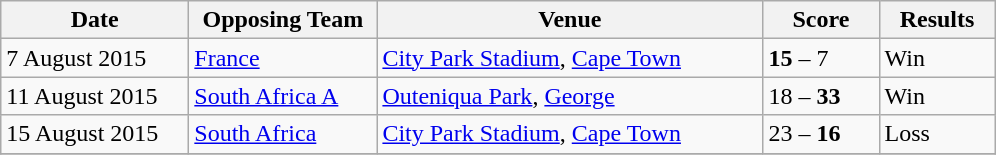<table class="wikitable" style="text-left;">
<tr>
<th style="width:118px">Date</th>
<th style="width:118px">Opposing Team</th>
<th style="width:250px">Venue</th>
<th style="width:70px">Score</th>
<th style="width:70px">Results</th>
</tr>
<tr>
<td>7 August 2015</td>
<td> <a href='#'>France</a></td>
<td><a href='#'>City Park Stadium</a>, <a href='#'>Cape Town</a></td>
<td><strong>15</strong> – 7 </td>
<td>Win</td>
</tr>
<tr>
<td>11 August 2015</td>
<td> <a href='#'>South Africa A</a></td>
<td><a href='#'>Outeniqua Park</a>, <a href='#'>George</a></td>
<td>18 – <strong>33</strong> </td>
<td>Win</td>
</tr>
<tr>
<td>15 August 2015</td>
<td> <a href='#'>South Africa</a></td>
<td><a href='#'>City Park Stadium</a>, <a href='#'>Cape Town</a></td>
<td>23 –  <strong>16</strong> </td>
<td>Loss</td>
</tr>
<tr>
</tr>
</table>
